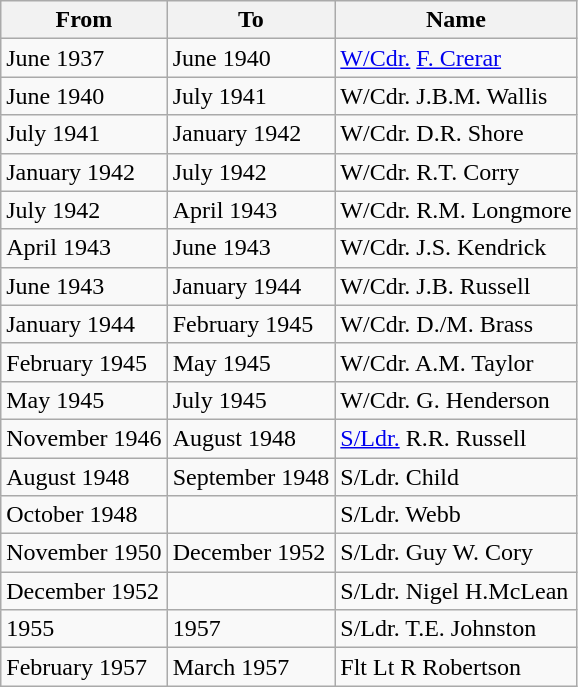<table class="wikitable">
<tr>
<th>From</th>
<th>To</th>
<th>Name</th>
</tr>
<tr>
<td>June 1937</td>
<td>June 1940</td>
<td><a href='#'>W/Cdr.</a> <a href='#'>F. Crerar</a></td>
</tr>
<tr>
<td>June 1940</td>
<td>July 1941</td>
<td>W/Cdr. J.B.M. Wallis</td>
</tr>
<tr>
<td>July 1941</td>
<td>January 1942</td>
<td>W/Cdr. D.R. Shore</td>
</tr>
<tr>
<td>January 1942</td>
<td>July 1942</td>
<td>W/Cdr. R.T. Corry</td>
</tr>
<tr>
<td>July 1942</td>
<td>April 1943</td>
<td>W/Cdr. R.M. Longmore</td>
</tr>
<tr>
<td>April 1943</td>
<td>June 1943</td>
<td>W/Cdr. J.S. Kendrick</td>
</tr>
<tr>
<td>June 1943</td>
<td>January 1944</td>
<td>W/Cdr. J.B. Russell</td>
</tr>
<tr>
<td>January 1944</td>
<td>February 1945</td>
<td>W/Cdr. D./M. Brass</td>
</tr>
<tr>
<td>February 1945</td>
<td>May 1945</td>
<td>W/Cdr. A.M. Taylor</td>
</tr>
<tr>
<td>May 1945</td>
<td>July 1945</td>
<td>W/Cdr. G. Henderson</td>
</tr>
<tr>
<td>November 1946</td>
<td>August 1948</td>
<td><a href='#'>S/Ldr.</a> R.R. Russell</td>
</tr>
<tr>
<td>August 1948</td>
<td>September 1948</td>
<td>S/Ldr. Child</td>
</tr>
<tr>
<td>October 1948</td>
<td></td>
<td>S/Ldr. Webb</td>
</tr>
<tr>
<td>November 1950</td>
<td>December 1952</td>
<td>S/Ldr. Guy W. Cory</td>
</tr>
<tr>
<td>December 1952</td>
<td></td>
<td>S/Ldr. Nigel H.McLean</td>
</tr>
<tr>
<td>1955</td>
<td>1957</td>
<td>S/Ldr. T.E. Johnston</td>
</tr>
<tr>
<td>February 1957</td>
<td>March 1957</td>
<td>Flt Lt R Robertson</td>
</tr>
</table>
